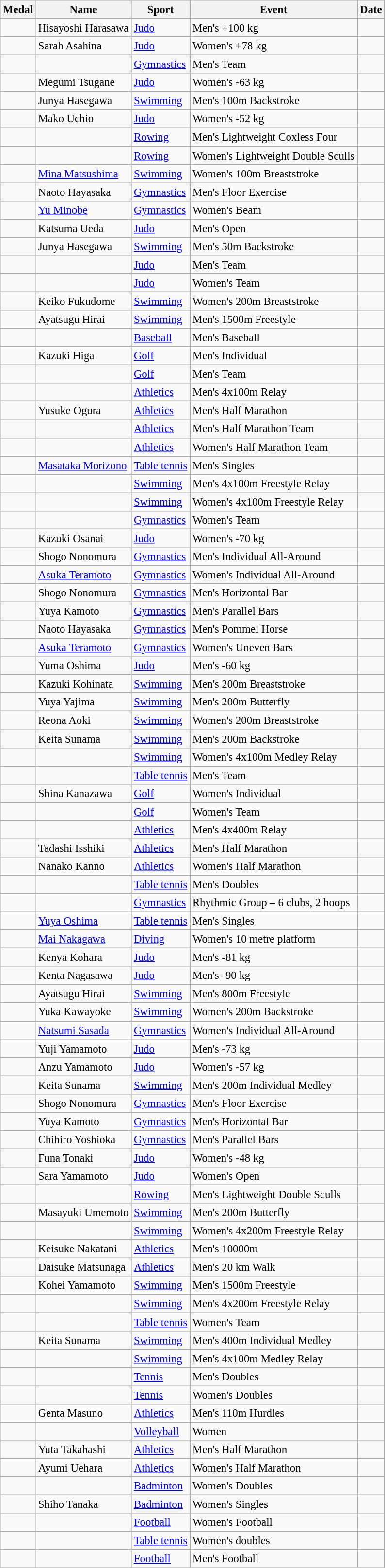<table class="wikitable sortable" style="font-size: 95%;">
<tr>
<th>Medal</th>
<th>Name</th>
<th>Sport</th>
<th>Event</th>
<th>Date</th>
</tr>
<tr>
<td></td>
<td>Hisayoshi Harasawa</td>
<td><a href='#'>Judo</a></td>
<td>Men's +100 kg</td>
<td></td>
</tr>
<tr>
<td></td>
<td>Sarah Asahina</td>
<td><a href='#'>Judo</a></td>
<td>Women's +78 kg</td>
<td></td>
</tr>
<tr>
<td></td>
<td></td>
<td><a href='#'>Gymnastics</a></td>
<td>Men's Team</td>
<td></td>
</tr>
<tr>
<td></td>
<td>Megumi Tsugane</td>
<td><a href='#'>Judo</a></td>
<td>Women's -63 kg</td>
<td></td>
</tr>
<tr>
<td></td>
<td>Junya Hasegawa</td>
<td><a href='#'>Swimming</a></td>
<td>Men's 100m Backstroke</td>
<td></td>
</tr>
<tr>
<td></td>
<td>Mako Uchio</td>
<td><a href='#'>Judo</a></td>
<td>Women's -52 kg</td>
<td></td>
</tr>
<tr>
<td></td>
<td></td>
<td><a href='#'>Rowing</a></td>
<td>Men's Lightweight Coxless Four</td>
<td></td>
</tr>
<tr>
<td></td>
<td></td>
<td><a href='#'>Rowing</a></td>
<td>Women's Lightweight Double Sculls</td>
<td></td>
</tr>
<tr>
<td></td>
<td><a href='#'>Mina Matsushima</a></td>
<td><a href='#'>Swimming</a></td>
<td>Women's 100m Breaststroke</td>
<td></td>
</tr>
<tr>
<td></td>
<td>Naoto Hayasaka</td>
<td><a href='#'>Gymnastics</a></td>
<td>Men's Floor Exercise</td>
<td></td>
</tr>
<tr>
<td></td>
<td><a href='#'>Yu Minobe</a></td>
<td><a href='#'>Gymnastics</a></td>
<td>Women's Beam</td>
<td></td>
</tr>
<tr>
<td></td>
<td>Katsuma Ueda</td>
<td><a href='#'>Judo</a></td>
<td>Men's Open</td>
<td></td>
</tr>
<tr>
<td></td>
<td>Junya Hasegawa</td>
<td><a href='#'>Swimming</a></td>
<td>Men's 50m Backstroke</td>
<td></td>
</tr>
<tr>
<td></td>
<td></td>
<td><a href='#'>Judo</a></td>
<td>Men's Team</td>
<td></td>
</tr>
<tr>
<td></td>
<td></td>
<td><a href='#'>Judo</a></td>
<td>Women's Team</td>
<td></td>
</tr>
<tr>
<td></td>
<td>Keiko Fukudome</td>
<td><a href='#'>Swimming</a></td>
<td>Women's 200m Breaststroke</td>
<td></td>
</tr>
<tr>
<td></td>
<td>Ayatsugu Hirai</td>
<td><a href='#'>Swimming</a></td>
<td>Men's 1500m Freestyle</td>
<td></td>
</tr>
<tr>
<td></td>
<td></td>
<td><a href='#'>Baseball</a></td>
<td>Men's Baseball</td>
<td></td>
</tr>
<tr>
<td></td>
<td>Kazuki Higa</td>
<td><a href='#'>Golf</a></td>
<td>Men's Individual</td>
<td></td>
</tr>
<tr>
<td></td>
<td></td>
<td><a href='#'>Golf</a></td>
<td>Men's Team</td>
<td></td>
</tr>
<tr>
<td></td>
<td></td>
<td><a href='#'>Athletics</a></td>
<td>Men's 4x100m Relay</td>
<td></td>
</tr>
<tr>
<td></td>
<td>Yusuke Ogura</td>
<td><a href='#'>Athletics</a></td>
<td>Men's Half Marathon</td>
<td></td>
</tr>
<tr>
<td></td>
<td></td>
<td><a href='#'>Athletics</a></td>
<td>Men's Half Marathon Team</td>
<td></td>
</tr>
<tr>
<td></td>
<td></td>
<td><a href='#'>Athletics</a></td>
<td>Women's Half Marathon Team</td>
<td></td>
</tr>
<tr>
<td></td>
<td><a href='#'>Masataka Morizono</a></td>
<td><a href='#'>Table tennis</a></td>
<td>Men's Singles</td>
<td></td>
</tr>
<tr>
<td></td>
<td></td>
<td><a href='#'>Swimming</a></td>
<td>Men's 4x100m Freestyle Relay</td>
<td></td>
</tr>
<tr>
<td></td>
<td></td>
<td><a href='#'>Swimming</a></td>
<td>Women's 4x100m Freestyle Relay</td>
<td></td>
</tr>
<tr>
<td></td>
<td></td>
<td><a href='#'>Gymnastics</a></td>
<td>Women's Team</td>
<td></td>
</tr>
<tr>
<td></td>
<td>Kazuki Osanai</td>
<td><a href='#'>Judo</a></td>
<td>Women's -70 kg</td>
<td></td>
</tr>
<tr>
<td></td>
<td>Shogo Nonomura</td>
<td><a href='#'>Gymnastics</a></td>
<td>Men's Individual All-Around</td>
<td></td>
</tr>
<tr>
<td></td>
<td><a href='#'>Asuka Teramoto</a></td>
<td><a href='#'>Gymnastics</a></td>
<td>Women's Individual All-Around</td>
<td></td>
</tr>
<tr>
<td></td>
<td>Shogo Nonomura</td>
<td><a href='#'>Gymnastics</a></td>
<td>Men's Horizontal Bar</td>
<td></td>
</tr>
<tr>
<td></td>
<td>Yuya Kamoto</td>
<td><a href='#'>Gymnastics</a></td>
<td>Men's Parallel Bars</td>
<td></td>
</tr>
<tr>
<td></td>
<td>Naoto Hayasaka</td>
<td><a href='#'>Gymnastics</a></td>
<td>Men's Pommel Horse</td>
<td></td>
</tr>
<tr>
<td></td>
<td><a href='#'>Asuka Teramoto</a></td>
<td><a href='#'>Gymnastics</a></td>
<td>Women's Uneven Bars</td>
<td></td>
</tr>
<tr>
<td></td>
<td>Yuma Oshima</td>
<td><a href='#'>Judo</a></td>
<td>Men's -60 kg</td>
<td></td>
</tr>
<tr>
<td></td>
<td>Kazuki Kohinata</td>
<td><a href='#'>Swimming</a></td>
<td>Men's 200m Breaststroke</td>
<td></td>
</tr>
<tr>
<td></td>
<td>Yuya Yajima</td>
<td><a href='#'>Swimming</a></td>
<td>Men's 200m Butterfly</td>
<td></td>
</tr>
<tr>
<td></td>
<td>Reona Aoki</td>
<td><a href='#'>Swimming</a></td>
<td>Women's 200m Breaststroke</td>
<td></td>
</tr>
<tr>
<td></td>
<td>Keita Sunama</td>
<td><a href='#'>Swimming</a></td>
<td>Men's 200m Backstroke</td>
<td></td>
</tr>
<tr>
<td></td>
<td></td>
<td><a href='#'>Swimming</a></td>
<td>Women's 4x100m Medley Relay</td>
<td></td>
</tr>
<tr>
<td></td>
<td></td>
<td><a href='#'>Table tennis</a></td>
<td>Men's Team</td>
<td></td>
</tr>
<tr>
<td></td>
<td>Shina Kanazawa</td>
<td><a href='#'>Golf</a></td>
<td>Women's Individual</td>
<td></td>
</tr>
<tr>
<td></td>
<td></td>
<td><a href='#'>Golf</a></td>
<td>Women's Team</td>
<td></td>
</tr>
<tr>
<td></td>
<td></td>
<td><a href='#'>Athletics</a></td>
<td>Men's 4x400m Relay</td>
<td></td>
</tr>
<tr>
<td></td>
<td>Tadashi Isshiki</td>
<td><a href='#'>Athletics</a></td>
<td>Men's Half Marathon</td>
<td></td>
</tr>
<tr>
<td></td>
<td>Nanako Kanno</td>
<td><a href='#'>Athletics</a></td>
<td>Women's Half Marathon</td>
<td></td>
</tr>
<tr>
<td></td>
<td></td>
<td><a href='#'>Table tennis</a></td>
<td>Men's Doubles</td>
<td></td>
</tr>
<tr>
<td></td>
<td></td>
<td><a href='#'>Gymnastics</a></td>
<td>Rhythmic Group – 6 clubs, 2 hoops</td>
<td></td>
</tr>
<tr>
<td></td>
<td><a href='#'>Yuya Oshima</a></td>
<td><a href='#'>Table tennis</a></td>
<td>Men's Singles</td>
<td></td>
</tr>
<tr>
<td></td>
<td><a href='#'>Mai Nakagawa</a></td>
<td><a href='#'>Diving</a></td>
<td>Women's 10 metre platform</td>
<td></td>
</tr>
<tr>
<td></td>
<td>Kenya Kohara</td>
<td><a href='#'>Judo</a></td>
<td>Men's -81 kg</td>
<td></td>
</tr>
<tr>
<td></td>
<td>Kenta Nagasawa</td>
<td><a href='#'>Judo</a></td>
<td>Men's -90 kg</td>
<td></td>
</tr>
<tr>
<td></td>
<td>Ayatsugu Hirai</td>
<td><a href='#'>Swimming</a></td>
<td>Men's 800m Freestyle</td>
<td></td>
</tr>
<tr>
<td></td>
<td>Yuka Kawayoke</td>
<td><a href='#'>Swimming</a></td>
<td>Women's 200m Backstroke</td>
<td></td>
</tr>
<tr>
<td></td>
<td><a href='#'>Natsumi Sasada</a></td>
<td><a href='#'>Gymnastics</a></td>
<td>Women's Individual All-Around</td>
<td></td>
</tr>
<tr>
<td></td>
<td>Yuji Yamamoto</td>
<td><a href='#'>Judo</a></td>
<td>Men's -73 kg</td>
<td></td>
</tr>
<tr>
<td></td>
<td>Anzu Yamamoto</td>
<td><a href='#'>Judo</a></td>
<td>Women's -57 kg</td>
<td></td>
</tr>
<tr>
<td></td>
<td>Keita Sunama</td>
<td><a href='#'>Swimming</a></td>
<td>Men's 200m Individual Medley</td>
<td></td>
</tr>
<tr>
<td></td>
<td>Shogo Nonomura</td>
<td><a href='#'>Gymnastics</a></td>
<td>Men's Floor Exercise</td>
<td></td>
</tr>
<tr>
<td></td>
<td>Yuya Kamoto</td>
<td><a href='#'>Gymnastics</a></td>
<td>Men's Horizontal Bar</td>
<td></td>
</tr>
<tr>
<td></td>
<td>Chihiro Yoshioka</td>
<td><a href='#'>Gymnastics</a></td>
<td>Men's Parallel Bars</td>
<td></td>
</tr>
<tr>
<td></td>
<td>Funa Tonaki</td>
<td><a href='#'>Judo</a></td>
<td>Women's -48 kg</td>
<td></td>
</tr>
<tr>
<td></td>
<td>Sara Yamamoto</td>
<td><a href='#'>Judo</a></td>
<td>Women's Open</td>
<td></td>
</tr>
<tr>
<td></td>
<td></td>
<td><a href='#'>Rowing</a></td>
<td>Men's Lightweight Double Sculls</td>
<td></td>
</tr>
<tr>
<td></td>
<td>Masayuki Umemoto</td>
<td><a href='#'>Swimming</a></td>
<td>Men's 200m Butterfly</td>
<td></td>
</tr>
<tr>
<td></td>
<td></td>
<td><a href='#'>Swimming</a></td>
<td>Women's 4x200m Freestyle Relay</td>
<td></td>
</tr>
<tr>
<td></td>
<td>Keisuke Nakatani</td>
<td><a href='#'>Athletics</a></td>
<td>Men's 10000m</td>
<td></td>
</tr>
<tr>
<td></td>
<td>Daisuke Matsunaga</td>
<td><a href='#'>Athletics</a></td>
<td>Men's 20 km Walk</td>
<td></td>
</tr>
<tr>
<td></td>
<td>Kohei Yamamoto</td>
<td><a href='#'>Swimming</a></td>
<td>Men's 1500m Freestyle</td>
<td></td>
</tr>
<tr>
<td></td>
<td></td>
<td><a href='#'>Swimming</a></td>
<td>Men's 4x200m Freestyle Relay</td>
<td></td>
</tr>
<tr>
<td></td>
<td></td>
<td><a href='#'>Table tennis</a></td>
<td>Women's Team</td>
<td></td>
</tr>
<tr>
<td></td>
<td>Keita Sunama</td>
<td><a href='#'>Swimming</a></td>
<td>Men's 400m Individual Medley</td>
<td></td>
</tr>
<tr>
<td></td>
<td></td>
<td><a href='#'>Swimming</a></td>
<td>Men's 4x100m Medley Relay</td>
<td></td>
</tr>
<tr>
<td></td>
<td></td>
<td><a href='#'>Tennis</a></td>
<td>Men's Doubles</td>
<td></td>
</tr>
<tr>
<td></td>
<td></td>
<td><a href='#'>Tennis</a></td>
<td>Women's Doubles</td>
<td></td>
</tr>
<tr>
<td></td>
<td>Genta Masuno</td>
<td><a href='#'>Athletics</a></td>
<td>Men's 110m Hurdles</td>
<td></td>
</tr>
<tr>
<td></td>
<td></td>
<td><a href='#'>Volleyball</a></td>
<td>Women</td>
<td></td>
</tr>
<tr>
<td></td>
<td>Yuta Takahashi</td>
<td><a href='#'>Athletics</a></td>
<td>Men's Half Marathon</td>
<td></td>
</tr>
<tr>
<td></td>
<td>Ayumi Uehara</td>
<td><a href='#'>Athletics</a></td>
<td>Women's Half Marathon</td>
<td></td>
</tr>
<tr>
<td></td>
<td></td>
<td><a href='#'>Badminton</a></td>
<td>Women's Doubles</td>
<td></td>
</tr>
<tr>
<td></td>
<td>Shiho Tanaka</td>
<td><a href='#'>Badminton</a></td>
<td>Women's Singles</td>
<td></td>
</tr>
<tr>
<td></td>
<td></td>
<td><a href='#'>Football</a></td>
<td>Women's Football</td>
<td></td>
</tr>
<tr>
<td></td>
<td></td>
<td><a href='#'>Table tennis</a></td>
<td>Women's doubles</td>
<td></td>
</tr>
<tr>
<td></td>
<td></td>
<td><a href='#'>Football</a></td>
<td>Men's Football</td>
<td></td>
</tr>
</table>
